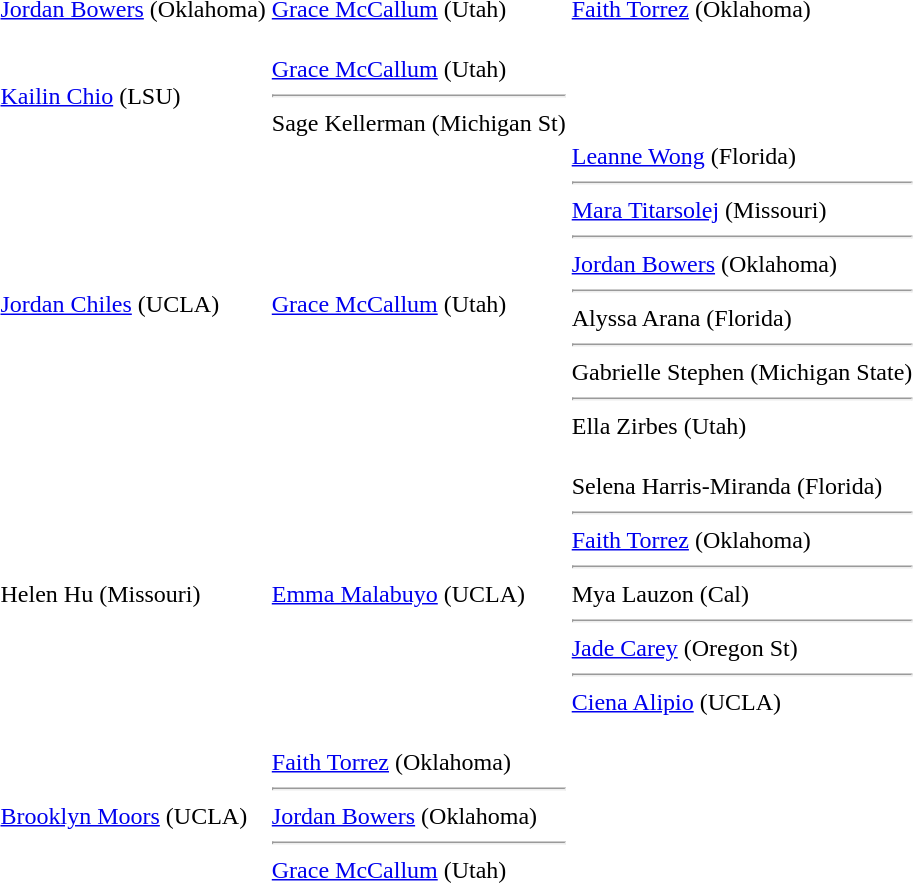<table>
<tr>
<th scope=row style="text-align:left"></th>
<td><a href='#'>Jordan Bowers</a> (Oklahoma)</td>
<td><a href='#'>Grace McCallum</a> (Utah)</td>
<td><a href='#'>Faith Torrez</a> (Oklahoma)</td>
</tr>
<tr>
<th scope=row style="text-align:left"></th>
<td><br><a href='#'>Kailin Chio</a> (LSU)</td>
<td><br><a href='#'>Grace McCallum</a> (Utah)<hr>Sage Kellerman (Michigan St)</td>
<td></td>
</tr>
<tr>
<th scope=row style="text-align:left"></th>
<td><br><a href='#'>Jordan Chiles</a> (UCLA)</td>
<td><br><a href='#'>Grace McCallum</a> (Utah)</td>
<td><a href='#'>Leanne Wong</a> (Florida)<hr> <a href='#'>Mara Titarsolej</a> (Missouri)<hr> <a href='#'>Jordan Bowers</a> (Oklahoma)<hr> Alyssa Arana (Florida)<hr> Gabrielle Stephen (Michigan State)<hr> Ella Zirbes (Utah)</td>
</tr>
<tr>
<th scope=row style="text-align:left"></th>
<td><br>Helen Hu (Missouri)</td>
<td><br><a href='#'>Emma Malabuyo</a> (UCLA)</td>
<td><br>Selena Harris-Miranda (Florida)<hr><a href='#'>Faith Torrez</a> (Oklahoma)<hr>Mya Lauzon (Cal)<hr><a href='#'>Jade Carey</a> (Oregon St)<hr><a href='#'>Ciena Alipio</a> (UCLA)</td>
</tr>
<tr>
<th scope=row style="text-align:left"></th>
<td><br><a href='#'>Brooklyn Moors</a> (UCLA)</td>
<td><br><a href='#'>Faith Torrez</a> (Oklahoma)<hr><a href='#'>Jordan Bowers</a> (Oklahoma)<hr><a href='#'>Grace McCallum</a> (Utah)</td>
<td></td>
</tr>
</table>
